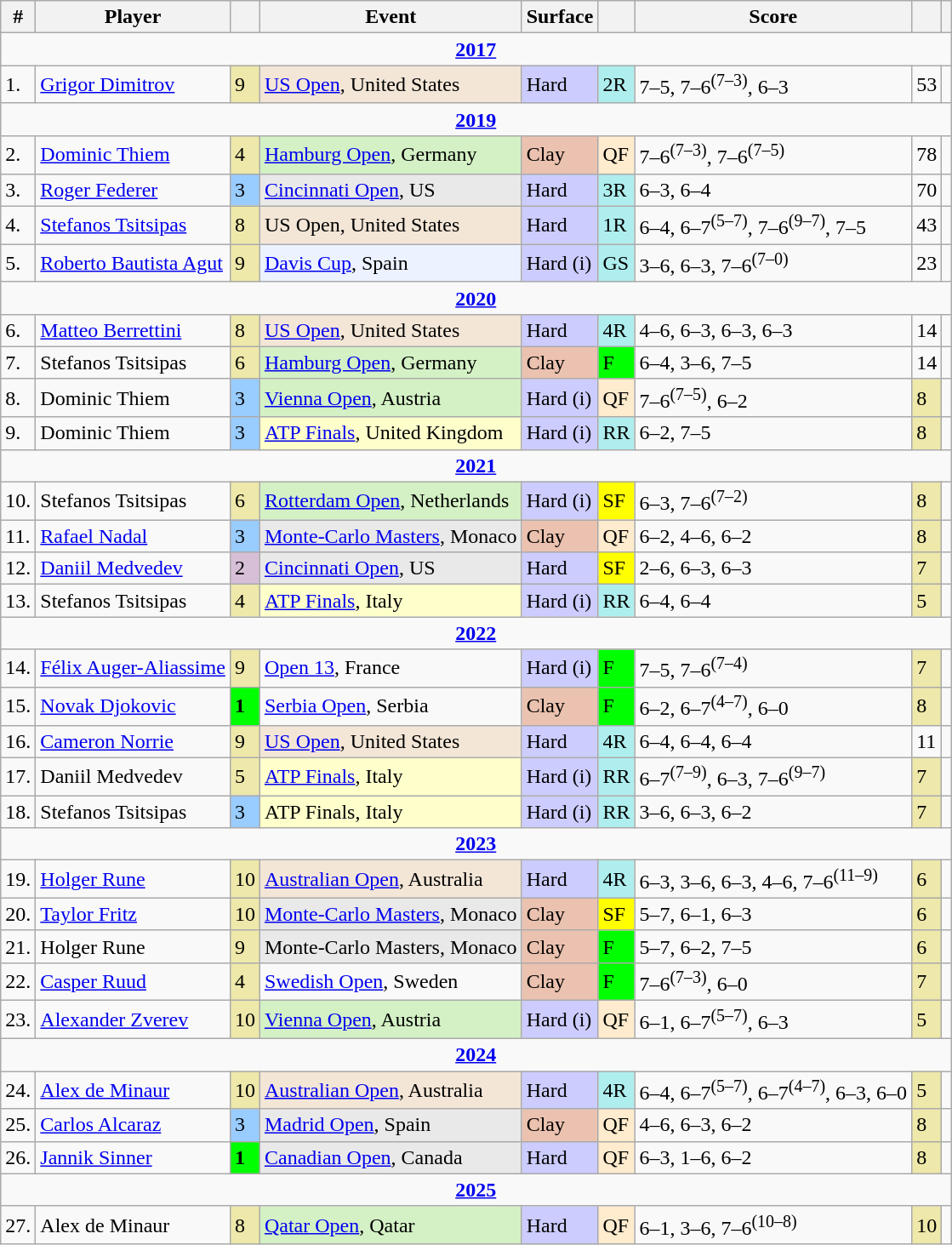<table class="wikitable sortable">
<tr>
<th class="unsortable">#</th>
<th>Player</th>
<th></th>
<th>Event</th>
<th>Surface</th>
<th class="unsortable"></th>
<th class="unsortable">Score</th>
<th class="unsortable"></th>
<th class="unsortable"></th>
</tr>
<tr>
<td colspan=9 style=text-align:center><strong><a href='#'>2017</a></strong></td>
</tr>
<tr>
<td>1.</td>
<td> <a href='#'>Grigor Dimitrov</a></td>
<td bgcolor=eee8aa>9</td>
<td bgcolor=f3e6d7><a href='#'>US Open</a>, United States</td>
<td bgcolor=ccccff>Hard</td>
<td bgcolor=afeeee>2R</td>
<td>7–5, 7–6<sup>(7–3)</sup>, 6–3</td>
<td>53</td>
<td></td>
</tr>
<tr>
<td colspan=9 style=text-align:center><strong><a href='#'>2019</a></strong></td>
</tr>
<tr>
<td>2.</td>
<td> <a href='#'>Dominic Thiem</a></td>
<td bgcolor=eee8aa>4</td>
<td bgcolor=d4f1c5><a href='#'>Hamburg Open</a>, Germany</td>
<td bgcolor=ebc2af>Clay</td>
<td bgcolor=ffebcd>QF</td>
<td>7–6<sup>(7–3)</sup>, 7–6<sup>(7–5)</sup></td>
<td>78</td>
<td></td>
</tr>
<tr>
<td>3.</td>
<td> <a href='#'>Roger Federer</a></td>
<td bgcolor=99ccff>3</td>
<td bgcolor=e9e9e9><a href='#'>Cincinnati Open</a>, US</td>
<td bgcolor=ccccff>Hard</td>
<td bgcolor=afeeee>3R</td>
<td>6–3, 6–4</td>
<td>70</td>
<td></td>
</tr>
<tr>
<td>4.</td>
<td> <a href='#'>Stefanos Tsitsipas</a></td>
<td bgcolor=eee8aa>8</td>
<td bgcolor=f3e6d7>US Open, United States</td>
<td bgcolor=ccccff>Hard</td>
<td bgcolor=afeeee>1R</td>
<td>6–4, 6–7<sup>(5–7)</sup>, 7–6<sup>(9–7)</sup>, 7–5</td>
<td>43</td>
<td></td>
</tr>
<tr>
<td>5.</td>
<td> <a href='#'>Roberto Bautista Agut</a></td>
<td bgcolor=eee8aa>9</td>
<td bgcolor=ecf2ff><a href='#'>Davis Cup</a>, Spain</td>
<td bgcolor=ccccff>Hard (i)</td>
<td bgcolor=afeeee>GS</td>
<td>3–6, 6–3, 7–6<sup>(7–0)</sup></td>
<td>23</td>
<td></td>
</tr>
<tr>
<td colspan=9 style=text-align:center><strong><a href='#'>2020</a></strong></td>
</tr>
<tr>
<td>6.</td>
<td> <a href='#'>Matteo Berrettini</a></td>
<td bgcolor=eee8aa>8</td>
<td bgcolor=f3e6d7><a href='#'>US Open</a>, United States</td>
<td bgcolor=ccccff>Hard</td>
<td bgcolor=afeeee>4R</td>
<td>4–6, 6–3, 6–3, 6–3</td>
<td>14</td>
<td></td>
</tr>
<tr>
<td>7.</td>
<td> Stefanos Tsitsipas</td>
<td bgcolor=eee8aa>6</td>
<td bgcolor=d4f1c5><a href='#'>Hamburg Open</a>, Germany</td>
<td bgcolor=ebc2af>Clay</td>
<td bgcolor=lime>F</td>
<td>6–4, 3–6, 7–5</td>
<td>14</td>
<td></td>
</tr>
<tr>
<td>8.</td>
<td> Dominic Thiem</td>
<td bgcolor=99ccff>3</td>
<td bgcolor=d4f1c5><a href='#'>Vienna Open</a>, Austria</td>
<td bgcolor=ccccff>Hard (i)</td>
<td bgcolor=ffebcd>QF</td>
<td>7–6<sup>(7–5)</sup>, 6–2</td>
<td bgcolor=eee8aa>8</td>
<td></td>
</tr>
<tr>
<td>9.</td>
<td> Dominic Thiem</td>
<td bgcolor=99ccff>3</td>
<td bgcolor=ffffcc><a href='#'>ATP Finals</a>, United Kingdom</td>
<td bgcolor=ccccff>Hard (i)</td>
<td bgcolor=afeeee>RR</td>
<td>6–2, 7–5</td>
<td bgcolor=eee8aa>8</td>
<td></td>
</tr>
<tr>
<td colspan=9 style=text-align:center><strong><a href='#'>2021</a></strong></td>
</tr>
<tr>
<td>10.</td>
<td> Stefanos Tsitsipas</td>
<td bgcolor=eee8aa>6</td>
<td bgcolor=d4f1c5><a href='#'>Rotterdam Open</a>, Netherlands</td>
<td bgcolor=ccccff>Hard (i)</td>
<td bgcolor=yellow>SF</td>
<td>6–3, 7–6<sup>(7–2)</sup></td>
<td bgcolor=eee8aa>8</td>
<td></td>
</tr>
<tr>
<td>11.</td>
<td> <a href='#'>Rafael Nadal</a></td>
<td bgcolor=99ccff>3</td>
<td bgcolor=e9e9e9><a href='#'>Monte-Carlo Masters</a>, Monaco</td>
<td bgcolor=ebc2af>Clay</td>
<td bgcolor=ffebcd>QF</td>
<td>6–2, 4–6, 6–2</td>
<td bgcolor=eee8aa>8</td>
<td></td>
</tr>
<tr>
<td>12.</td>
<td> <a href='#'>Daniil Medvedev</a></td>
<td bgcolor=thistle>2</td>
<td bgcolor=e9e9e9><a href='#'>Cincinnati Open</a>, US</td>
<td bgcolor=ccccff>Hard</td>
<td bgcolor=yellow>SF</td>
<td>2–6, 6–3, 6–3</td>
<td bgcolor=eee8aa>7</td>
<td></td>
</tr>
<tr>
<td>13.</td>
<td> Stefanos Tsitsipas</td>
<td bgcolor=eee8aa>4</td>
<td bgcolor=ffffcc><a href='#'>ATP Finals</a>, Italy</td>
<td bgcolor=ccccff>Hard (i)</td>
<td bgcolor=afeeee>RR</td>
<td>6–4, 6–4</td>
<td bgcolor=eee8aa>5</td>
<td></td>
</tr>
<tr>
<td colspan=9 style=text-align:center><strong><a href='#'>2022</a></strong></td>
</tr>
<tr>
<td>14.</td>
<td> <a href='#'>Félix Auger-Aliassime</a></td>
<td bgcolor=eee8aa>9</td>
<td><a href='#'>Open 13</a>, France</td>
<td bgcolor=ccccff>Hard (i)</td>
<td bgcolor=lime>F</td>
<td>7–5, 7–6<sup>(7–4)</sup></td>
<td bgcolor=eee8aa>7</td>
<td></td>
</tr>
<tr>
<td>15.</td>
<td> <a href='#'>Novak Djokovic</a></td>
<td bgcolor=lime><strong>1</strong></td>
<td><a href='#'>Serbia Open</a>, Serbia</td>
<td bgcolor=ebc2af>Clay</td>
<td bgcolor=lime>F</td>
<td>6–2, 6–7<sup>(4–7)</sup>, 6–0</td>
<td bgcolor=eee8aa>8</td>
<td></td>
</tr>
<tr>
<td>16.</td>
<td> <a href='#'>Cameron Norrie</a></td>
<td bgcolor=eee8aa>9</td>
<td bgcolor=f3e6d7><a href='#'>US Open</a>, United States</td>
<td bgcolor=ccccff>Hard</td>
<td bgcolor=afeeee>4R</td>
<td>6–4, 6–4, 6–4</td>
<td>11</td>
<td></td>
</tr>
<tr>
<td>17.</td>
<td> Daniil Medvedev</td>
<td bgcolor=eee8aa>5</td>
<td bgcolor=ffffcc><a href='#'>ATP Finals</a>, Italy</td>
<td bgcolor=ccccff>Hard (i)</td>
<td bgcolor=afeeee>RR</td>
<td>6–7<sup>(7–9)</sup>, 6–3, 7–6<sup>(9–7)</sup></td>
<td bgcolor=eee8aa>7</td>
<td></td>
</tr>
<tr>
<td>18.</td>
<td> Stefanos Tsitsipas</td>
<td bgcolor=99ccff>3</td>
<td bgcolor=ffffcc>ATP Finals, Italy</td>
<td bgcolor=ccccff>Hard (i)</td>
<td bgcolor=afeeee>RR</td>
<td>3–6, 6–3, 6–2</td>
<td bgcolor=eee8aa>7</td>
<td></td>
</tr>
<tr>
<td colspan=9 style=text-align:center><strong><a href='#'>2023</a></strong></td>
</tr>
<tr>
<td>19.</td>
<td> <a href='#'>Holger Rune</a></td>
<td bgcolor=eee8aa>10</td>
<td bgcolor=f3e6d7><a href='#'>Australian Open</a>, Australia</td>
<td bgcolor=ccccff>Hard</td>
<td bgcolor=afeeee>4R</td>
<td>6–3, 3–6, 6–3, 4–6, 7–6<sup>(11–9)</sup></td>
<td bgcolor=eee8aa>6</td>
<td></td>
</tr>
<tr>
<td>20.</td>
<td> <a href='#'>Taylor Fritz</a></td>
<td bgcolor=eee8aa>10</td>
<td bgcolor=e9e9e9><a href='#'>Monte-Carlo Masters</a>, Monaco</td>
<td bgcolor=ebc2af>Clay</td>
<td bgcolor=yellow>SF</td>
<td>5–7, 6–1, 6–3</td>
<td bgcolor=eee8aa>6</td>
<td></td>
</tr>
<tr>
<td>21.</td>
<td> Holger Rune</td>
<td bgcolor=eee8aa>9</td>
<td bgcolor=e9e9e9>Monte-Carlo Masters, Monaco</td>
<td bgcolor=ebc2af>Clay</td>
<td bgcolor=lime>F</td>
<td>5–7, 6–2, 7–5</td>
<td bgcolor=eee8aa>6</td>
<td></td>
</tr>
<tr>
<td>22.</td>
<td> <a href='#'>Casper Ruud</a></td>
<td bgcolor=eee8aa>4</td>
<td><a href='#'>Swedish Open</a>, Sweden</td>
<td bgcolor=ebc2af>Clay</td>
<td bgcolor=lime>F</td>
<td>7–6<sup>(7–3)</sup>, 6–0</td>
<td bgcolor=eee8aa>7</td>
<td></td>
</tr>
<tr>
<td>23.</td>
<td> <a href='#'>Alexander Zverev</a></td>
<td bgcolor=eee8aa>10</td>
<td bgcolor=d4f1c5><a href='#'>Vienna Open</a>, Austria</td>
<td bgcolor=ccccff>Hard (i)</td>
<td bgcolor=ffebcd>QF</td>
<td>6–1, 6–7<sup>(5–7)</sup>, 6–3</td>
<td bgcolor=eee8aa>5</td>
<td></td>
</tr>
<tr>
<td colspan=9 style=text-align:center><strong><a href='#'>2024</a></strong></td>
</tr>
<tr>
<td>24.</td>
<td> <a href='#'>Alex de Minaur</a></td>
<td bgcolor=eee8aa>10</td>
<td bgcolor=f3e6d7><a href='#'>Australian Open</a>, Australia</td>
<td bgcolor=ccccff>Hard</td>
<td bgcolor=afeeee>4R</td>
<td>6–4, 6–7<sup>(5–7)</sup>, 6–7<sup>(4–7)</sup>, 6–3, 6–0</td>
<td bgcolor=eee8aa>5</td>
<td></td>
</tr>
<tr>
<td>25.</td>
<td> <a href='#'>Carlos Alcaraz</a></td>
<td bgcolor=99ccff>3</td>
<td bgcolor=e9e9e9><a href='#'>Madrid Open</a>, Spain</td>
<td bgcolor=ebc2af>Clay</td>
<td bgcolor=ffebcd>QF</td>
<td>4–6, 6–3, 6–2</td>
<td bgcolor=eee8aa>8</td>
<td></td>
</tr>
<tr>
<td>26.</td>
<td> <a href='#'>Jannik Sinner</a></td>
<td bgcolor=lime><strong>1</strong></td>
<td bgcolor=e9e9e9><a href='#'>Canadian Open</a>, Canada</td>
<td bgcolor=ccccff>Hard</td>
<td bgcolor=ffebcd>QF</td>
<td>6–3, 1–6, 6–2</td>
<td bgcolor=eee8aa>8</td>
<td></td>
</tr>
<tr>
<td colspan=9 style=text-align:center><strong><a href='#'>2025</a></strong></td>
</tr>
<tr>
<td>27.</td>
<td> Alex de Minaur</td>
<td bgcolor=eee8aa>8</td>
<td bgcolor=d4f1c5><a href='#'>Qatar Open</a>, Qatar</td>
<td bgcolor=ccccff>Hard</td>
<td bgcolor=ffebcd>QF</td>
<td>6–1, 3–6, 7–6<sup>(10–8)</sup></td>
<td bgcolor=eee8aa>10</td>
<td></td>
</tr>
</table>
